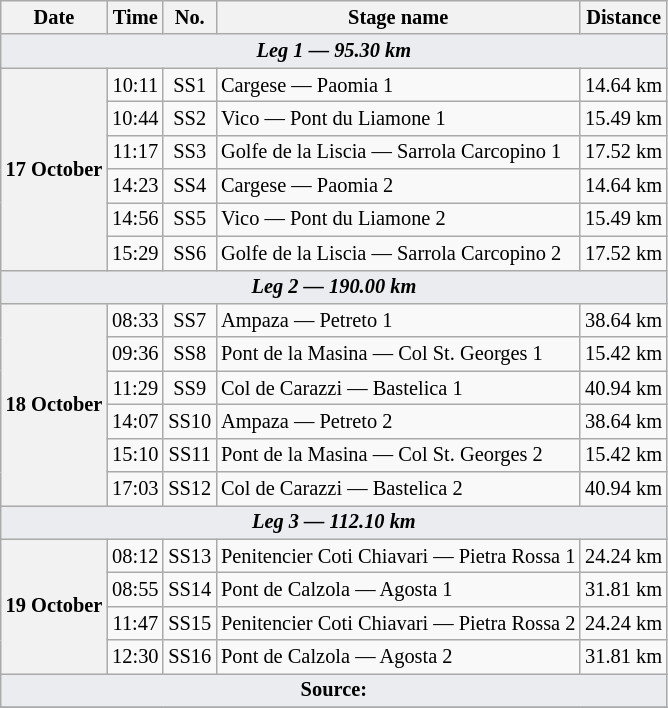<table class="wikitable" style="font-size: 85%;">
<tr>
<th>Date</th>
<th>Time</th>
<th>No.</th>
<th>Stage name</th>
<th>Distance</th>
</tr>
<tr>
<td style="background-color:#EAECF0; text-align:center" colspan="5"><strong><em>Leg 1 — 95.30 km</em></strong></td>
</tr>
<tr>
<th rowspan="6">17 October</th>
<td align="center">10:11</td>
<td align="center">SS1</td>
<td>Cargese — Paomia 1</td>
<td align="center">14.64 km</td>
</tr>
<tr>
<td align="center">10:44</td>
<td align="center">SS2</td>
<td>Vico — Pont du Liamone 1</td>
<td align="center">15.49 km</td>
</tr>
<tr>
<td align="center">11:17</td>
<td align="center">SS3</td>
<td>Golfe de la Liscia — Sarrola Carcopino 1</td>
<td align="center">17.52 km</td>
</tr>
<tr>
<td align="center">14:23</td>
<td align="center">SS4</td>
<td>Cargese — Paomia 2</td>
<td align="center">14.64 km</td>
</tr>
<tr>
<td align="center">14:56</td>
<td align="center">SS5</td>
<td>Vico — Pont du Liamone 2</td>
<td align="center">15.49 km</td>
</tr>
<tr>
<td align="center">15:29</td>
<td align="center">SS6</td>
<td>Golfe de la Liscia — Sarrola Carcopino 2</td>
<td align="center">17.52 km</td>
</tr>
<tr>
<td style="background-color:#EAECF0; text-align:center" colspan="5"><strong><em>Leg 2 — 190.00 km</em></strong></td>
</tr>
<tr>
<th rowspan="6">18 October</th>
<td align="center">08:33</td>
<td align="center">SS7</td>
<td>Ampaza — Petreto 1</td>
<td align="center">38.64 km</td>
</tr>
<tr>
<td align="center">09:36</td>
<td align="center">SS8</td>
<td>Pont de la Masina — Col St. Georges 1</td>
<td align="center">15.42 km</td>
</tr>
<tr>
<td align="center">11:29</td>
<td align="center">SS9</td>
<td>Col de Carazzi — Bastelica 1</td>
<td align="center">40.94 km</td>
</tr>
<tr>
<td align="center">14:07</td>
<td align="center">SS10</td>
<td>Ampaza — Petreto 2</td>
<td align="center">38.64 km</td>
</tr>
<tr>
<td align="center">15:10</td>
<td align="center">SS11</td>
<td>Pont de la Masina — Col St. Georges 2</td>
<td align="center">15.42 km</td>
</tr>
<tr>
<td align="center">17:03</td>
<td align="center">SS12</td>
<td>Col de Carazzi — Bastelica 2</td>
<td align="center">40.94 km</td>
</tr>
<tr>
<td style="background-color:#EAECF0; text-align:center" colspan="5"><strong><em>Leg 3 — 112.10 km</em></strong></td>
</tr>
<tr>
<th rowspan="4">19 October</th>
<td align="center">08:12</td>
<td align="center">SS13</td>
<td>Penitencier Coti Chiavari — Pietra Rossa 1</td>
<td align="center">24.24 km</td>
</tr>
<tr>
<td align="center">08:55</td>
<td align="center">SS14</td>
<td>Pont de Calzola — Agosta 1</td>
<td align="center">31.81 km</td>
</tr>
<tr>
<td align="center">11:47</td>
<td align="center">SS15</td>
<td>Penitencier Coti Chiavari — Pietra Rossa 2</td>
<td align="center">24.24 km</td>
</tr>
<tr>
<td align="center">12:30</td>
<td align="center">SS16</td>
<td>Pont de Calzola — Agosta 2</td>
<td align="center">31.81 km</td>
</tr>
<tr>
<td style="background-color:#EAECF0; text-align:center" colspan="5"><strong>Source:</strong></td>
</tr>
<tr>
</tr>
</table>
